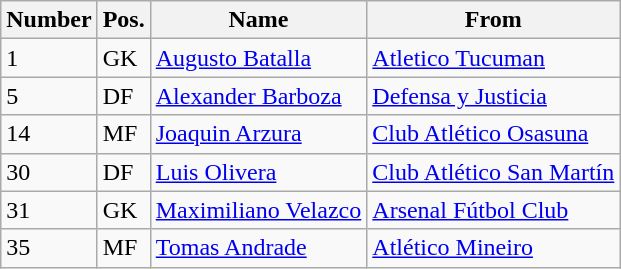<table class="wikitable">
<tr>
<th>Number</th>
<th>Pos.</th>
<th>Name</th>
<th>From</th>
</tr>
<tr>
<td>1</td>
<td>GK</td>
<td> <a href='#'>Augusto Batalla</a></td>
<td> <a href='#'>Atletico Tucuman</a></td>
</tr>
<tr>
<td>5</td>
<td>DF</td>
<td> <a href='#'>Alexander Barboza</a></td>
<td> <a href='#'>Defensa y Justicia</a></td>
</tr>
<tr>
<td>14</td>
<td>MF</td>
<td> <a href='#'>Joaquin Arzura</a></td>
<td> <a href='#'>Club Atlético Osasuna</a></td>
</tr>
<tr>
<td>30</td>
<td>DF</td>
<td> <a href='#'>Luis Olivera</a></td>
<td> <a href='#'>Club Atlético San Martín</a></td>
</tr>
<tr>
<td>31</td>
<td>GK</td>
<td> <a href='#'>Maximiliano Velazco</a></td>
<td> <a href='#'>Arsenal Fútbol Club</a></td>
</tr>
<tr>
<td>35</td>
<td>MF</td>
<td> <a href='#'>Tomas Andrade</a></td>
<td> <a href='#'>Atlético Mineiro</a></td>
</tr>
</table>
